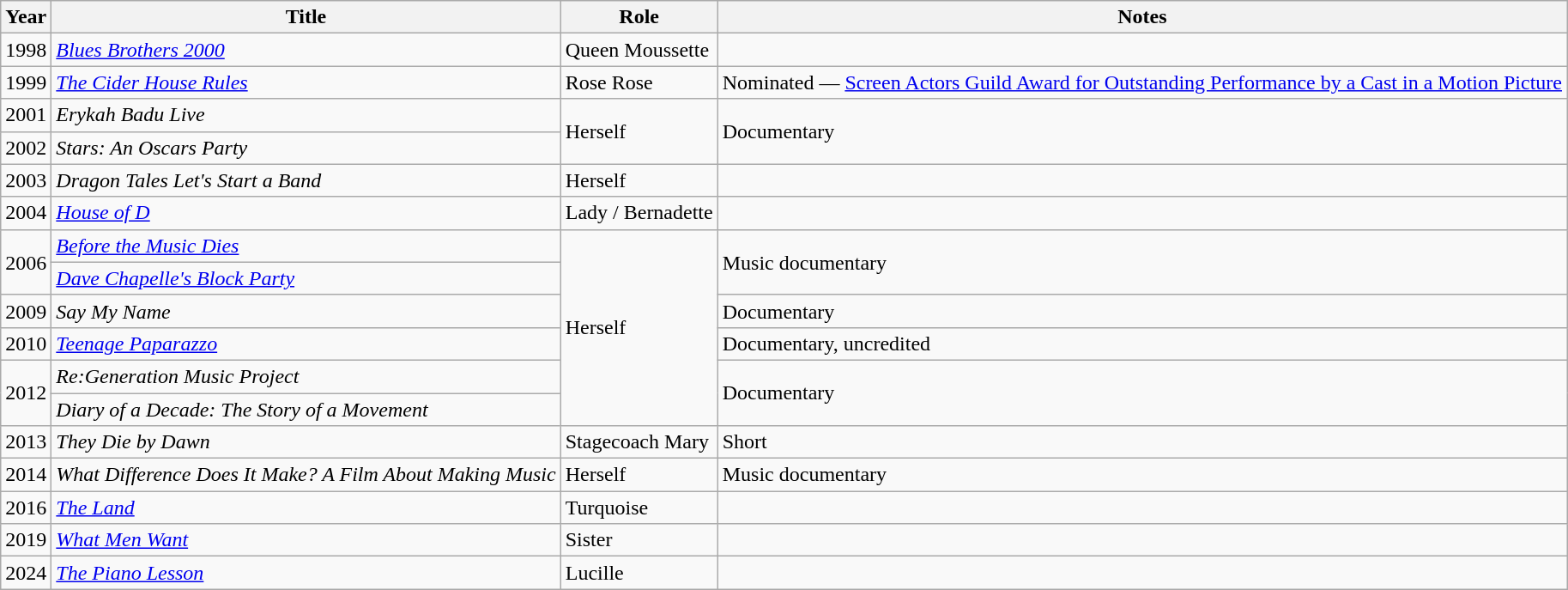<table class="wikitable sortable">
<tr>
<th>Year</th>
<th>Title</th>
<th>Role</th>
<th class="unsortable">Notes</th>
</tr>
<tr>
<td>1998</td>
<td><em><a href='#'>Blues Brothers 2000</a></em></td>
<td>Queen Moussette</td>
<td></td>
</tr>
<tr>
<td>1999</td>
<td><em><a href='#'>The Cider House Rules</a></em></td>
<td>Rose Rose</td>
<td>Nominated — <a href='#'>Screen Actors Guild Award for Outstanding Performance by a Cast in a Motion Picture</a></td>
</tr>
<tr>
<td>2001</td>
<td><em>Erykah Badu Live</em></td>
<td rowspan="2">Herself</td>
<td rowspan="2">Documentary</td>
</tr>
<tr>
<td>2002</td>
<td><em>Stars: An Oscars Party</em></td>
</tr>
<tr>
<td>2003</td>
<td><em>Dragon Tales Let's Start a Band</em></td>
<td>Herself</td>
<td></td>
</tr>
<tr>
<td>2004</td>
<td><em><a href='#'>House of D</a></em></td>
<td>Lady / Bernadette</td>
<td></td>
</tr>
<tr>
<td rowspan="2">2006</td>
<td><em><a href='#'>Before the Music Dies</a></em></td>
<td rowspan="6">Herself</td>
<td rowspan="2">Music documentary</td>
</tr>
<tr>
<td><em><a href='#'>Dave Chapelle's Block Party</a></em></td>
</tr>
<tr>
<td>2009</td>
<td><em>Say My Name</em></td>
<td>Documentary</td>
</tr>
<tr>
<td>2010</td>
<td><em><a href='#'>Teenage Paparazzo</a></em></td>
<td>Documentary, uncredited</td>
</tr>
<tr>
<td rowspan="2">2012</td>
<td><em>Re:Generation Music Project</em></td>
<td rowspan="2">Documentary</td>
</tr>
<tr>
<td><em>Diary of a Decade: The Story of a Movement</em></td>
</tr>
<tr>
<td>2013</td>
<td><em>They Die by Dawn</em></td>
<td>Stagecoach Mary</td>
<td>Short</td>
</tr>
<tr>
<td>2014</td>
<td><em>What Difference Does It Make? A Film About Making Music</em></td>
<td>Herself</td>
<td>Music documentary</td>
</tr>
<tr>
<td>2016</td>
<td><em><a href='#'>The Land</a></em></td>
<td>Turquoise</td>
<td></td>
</tr>
<tr>
<td>2019</td>
<td><em><a href='#'>What Men Want</a></em></td>
<td>Sister</td>
<td></td>
</tr>
<tr>
<td>2024</td>
<td><em><a href='#'>The Piano Lesson</a></em></td>
<td>Lucille</td>
<td></td>
</tr>
</table>
